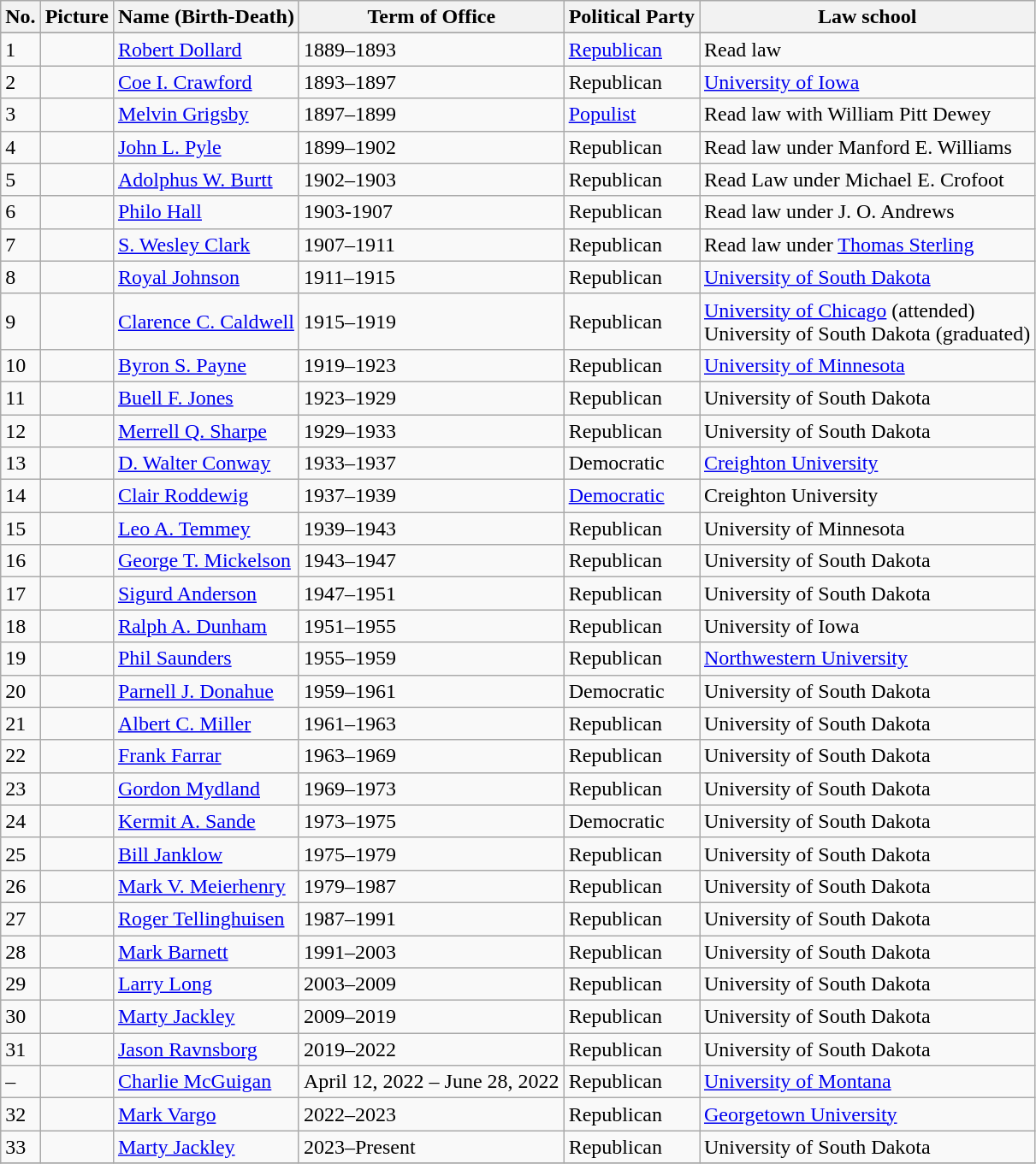<table class="wikitable">
<tr>
<th>No.</th>
<th>Picture</th>
<th>Name (Birth-Death)</th>
<th>Term of Office</th>
<th>Political Party</th>
<th>Law school</th>
</tr>
<tr>
</tr>
<tr>
<td>1</td>
<td></td>
<td><a href='#'>Robert Dollard</a><br></td>
<td>1889–1893</td>
<td><a href='#'>Republican</a></td>
<td>Read law</td>
</tr>
<tr>
<td>2</td>
<td></td>
<td><a href='#'>Coe I. Crawford</a><br></td>
<td>1893–1897</td>
<td>Republican</td>
<td><a href='#'>University of Iowa</a></td>
</tr>
<tr>
<td>3</td>
<td></td>
<td><a href='#'>Melvin Grigsby</a><br></td>
<td>1897–1899</td>
<td><a href='#'>Populist</a></td>
<td>Read law with William Pitt Dewey</td>
</tr>
<tr>
<td>4</td>
<td></td>
<td><a href='#'>John L. Pyle</a><br></td>
<td>1899–1902</td>
<td>Republican</td>
<td>Read law under Manford E. Williams</td>
</tr>
<tr>
<td>5</td>
<td></td>
<td><a href='#'>Adolphus W. Burtt</a><br></td>
<td>1902–1903</td>
<td>Republican</td>
<td>Read Law under Michael E. Crofoot</td>
</tr>
<tr>
<td>6</td>
<td></td>
<td><a href='#'>Philo Hall</a><br></td>
<td>1903-1907</td>
<td>Republican</td>
<td>Read law under J. O. Andrews</td>
</tr>
<tr>
<td>7</td>
<td></td>
<td><a href='#'>S. Wesley Clark</a><br></td>
<td>1907–1911</td>
<td>Republican</td>
<td>Read law under <a href='#'>Thomas Sterling</a></td>
</tr>
<tr>
<td>8</td>
<td></td>
<td><a href='#'>Royal Johnson</a><br></td>
<td>1911–1915</td>
<td>Republican</td>
<td><a href='#'>University of South Dakota</a></td>
</tr>
<tr>
<td>9</td>
<td></td>
<td><a href='#'>Clarence C. Caldwell</a><br></td>
<td>1915–1919</td>
<td>Republican</td>
<td><a href='#'>University of Chicago</a> (attended)<br>University of South Dakota (graduated)</td>
</tr>
<tr>
<td>10</td>
<td></td>
<td><a href='#'>Byron S. Payne</a><br></td>
<td>1919–1923</td>
<td>Republican</td>
<td><a href='#'>University of Minnesota</a></td>
</tr>
<tr>
<td>11</td>
<td></td>
<td><a href='#'>Buell F. Jones</a><br></td>
<td>1923–1929</td>
<td>Republican</td>
<td>University of South Dakota</td>
</tr>
<tr>
<td>12</td>
<td></td>
<td><a href='#'>Merrell Q. Sharpe</a><br></td>
<td>1929–1933</td>
<td>Republican</td>
<td>University of South Dakota</td>
</tr>
<tr>
<td>13</td>
<td></td>
<td><a href='#'>D. Walter Conway</a><br></td>
<td>1933–1937</td>
<td>Democratic</td>
<td><a href='#'>Creighton University</a></td>
</tr>
<tr>
<td>14</td>
<td></td>
<td><a href='#'>Clair Roddewig</a><br></td>
<td>1937–1939</td>
<td><a href='#'>Democratic</a></td>
<td>Creighton University</td>
</tr>
<tr>
<td>15</td>
<td></td>
<td><a href='#'>Leo A. Temmey</a><br></td>
<td>1939–1943</td>
<td>Republican</td>
<td>University of Minnesota</td>
</tr>
<tr>
<td>16</td>
<td></td>
<td><a href='#'>George T. Mickelson</a><br></td>
<td>1943–1947</td>
<td>Republican</td>
<td>University of South Dakota</td>
</tr>
<tr>
<td>17</td>
<td></td>
<td><a href='#'>Sigurd Anderson</a><br></td>
<td>1947–1951</td>
<td>Republican</td>
<td>University of South Dakota</td>
</tr>
<tr>
<td>18</td>
<td></td>
<td><a href='#'>Ralph A. Dunham</a><br></td>
<td>1951–1955</td>
<td>Republican</td>
<td>University of Iowa</td>
</tr>
<tr>
<td>19</td>
<td></td>
<td><a href='#'>Phil Saunders</a><br></td>
<td>1955–1959</td>
<td>Republican</td>
<td><a href='#'>Northwestern University</a></td>
</tr>
<tr>
<td>20</td>
<td></td>
<td><a href='#'>Parnell J. Donahue</a><br></td>
<td>1959–1961</td>
<td>Democratic</td>
<td>University of South Dakota</td>
</tr>
<tr>
<td>21</td>
<td></td>
<td><a href='#'>Albert C. Miller</a><br></td>
<td>1961–1963</td>
<td>Republican</td>
<td>University of South Dakota</td>
</tr>
<tr>
<td>22</td>
<td></td>
<td><a href='#'>Frank Farrar</a><br></td>
<td>1963–1969</td>
<td>Republican</td>
<td>University of South Dakota</td>
</tr>
<tr>
<td>23</td>
<td></td>
<td><a href='#'>Gordon Mydland</a><br></td>
<td>1969–1973</td>
<td>Republican</td>
<td>University of South Dakota</td>
</tr>
<tr>
<td>24</td>
<td></td>
<td><a href='#'>Kermit A. Sande</a><br></td>
<td>1973–1975</td>
<td>Democratic</td>
<td>University of South Dakota</td>
</tr>
<tr>
<td>25</td>
<td></td>
<td><a href='#'>Bill Janklow</a><br></td>
<td>1975–1979</td>
<td>Republican</td>
<td>University of South Dakota</td>
</tr>
<tr>
<td>26</td>
<td></td>
<td><a href='#'>Mark V. Meierhenry</a><br></td>
<td>1979–1987</td>
<td>Republican</td>
<td>University of South Dakota</td>
</tr>
<tr>
<td>27</td>
<td></td>
<td><a href='#'>Roger Tellinghuisen</a><br></td>
<td>1987–1991</td>
<td>Republican</td>
<td>University of South Dakota</td>
</tr>
<tr>
<td>28</td>
<td></td>
<td><a href='#'>Mark Barnett</a><br></td>
<td>1991–2003</td>
<td>Republican</td>
<td>University of South Dakota</td>
</tr>
<tr>
<td>29</td>
<td></td>
<td><a href='#'>Larry Long</a><br></td>
<td>2003–2009</td>
<td>Republican</td>
<td>University of South Dakota</td>
</tr>
<tr>
<td>30</td>
<td></td>
<td><a href='#'>Marty Jackley</a><br></td>
<td>2009–2019</td>
<td>Republican</td>
<td>University of South Dakota</td>
</tr>
<tr>
<td>31</td>
<td></td>
<td><a href='#'>Jason Ravnsborg</a><br></td>
<td>2019–2022</td>
<td>Republican</td>
<td>University of South Dakota</td>
</tr>
<tr>
<td>–</td>
<td></td>
<td><a href='#'>Charlie McGuigan</a></td>
<td>April 12, 2022 – June 28, 2022<br></td>
<td>Republican</td>
<td><a href='#'>University of Montana</a></td>
</tr>
<tr>
<td>32</td>
<td></td>
<td><a href='#'>Mark Vargo</a><br></td>
<td>2022–2023<br></td>
<td>Republican</td>
<td><a href='#'>Georgetown University</a></td>
</tr>
<tr>
<td>33</td>
<td></td>
<td><a href='#'>Marty Jackley</a><br></td>
<td>2023–Present</td>
<td>Republican</td>
<td>University of South Dakota</td>
</tr>
<tr>
</tr>
</table>
